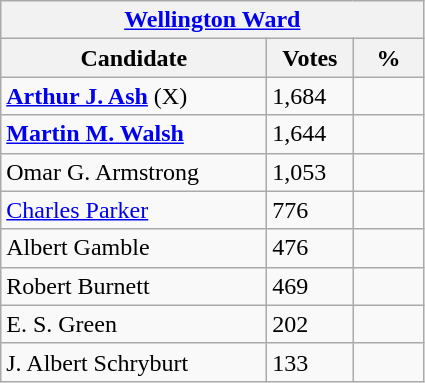<table class="wikitable">
<tr>
<th colspan="3"><a href='#'>Wellington Ward</a></th>
</tr>
<tr>
<th style="width: 170px">Candidate</th>
<th style="width: 50px">Votes</th>
<th style="width: 40px">%</th>
</tr>
<tr>
<td><strong><a href='#'>Arthur J. Ash</a></strong> (X)</td>
<td>1,684</td>
<td></td>
</tr>
<tr>
<td><strong><a href='#'>Martin M. Walsh</a></strong></td>
<td>1,644</td>
<td></td>
</tr>
<tr>
<td>Omar G. Armstrong</td>
<td>1,053</td>
<td></td>
</tr>
<tr>
<td><a href='#'>Charles Parker</a></td>
<td>776</td>
<td></td>
</tr>
<tr>
<td>Albert Gamble</td>
<td>476</td>
<td></td>
</tr>
<tr>
<td>Robert Burnett</td>
<td>469</td>
<td></td>
</tr>
<tr>
<td>E. S. Green</td>
<td>202</td>
<td></td>
</tr>
<tr>
<td>J. Albert Schryburt</td>
<td>133</td>
<td></td>
</tr>
</table>
